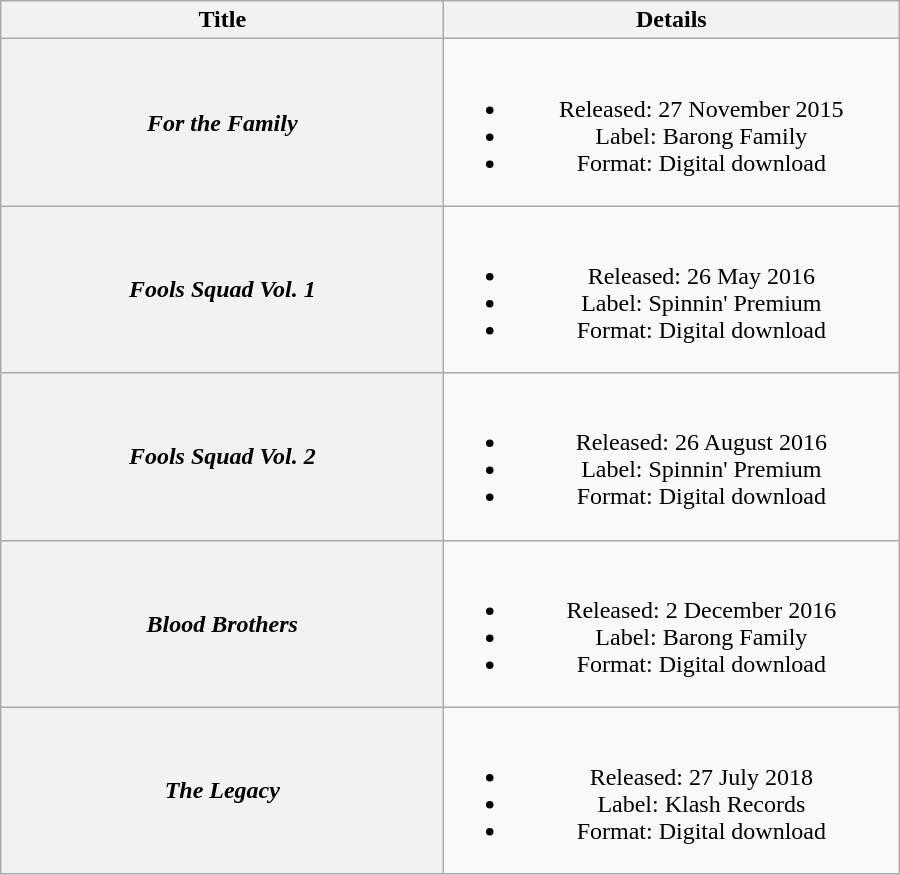<table class="wikitable plainrowheaders" style="text-align:center;">
<tr>
<th scope="col" style="width:18em;">Title</th>
<th scope="col" style="width:18.5em;">Details</th>
</tr>
<tr>
<th scope="row"><em>For the Family</em><br></th>
<td><br><ul><li>Released: 27 November 2015</li><li>Label: Barong Family</li><li>Format: Digital download</li></ul></td>
</tr>
<tr>
<th scope="row"><em>Fools Squad Vol. 1</em><br></th>
<td><br><ul><li>Released: 26 May 2016</li><li>Label: Spinnin' Premium</li><li>Format: Digital download</li></ul></td>
</tr>
<tr>
<th scope="row"><em>Fools Squad Vol. 2</em><br></th>
<td><br><ul><li>Released: 26 August 2016</li><li>Label: Spinnin' Premium</li><li>Format: Digital download</li></ul></td>
</tr>
<tr>
<th scope="row"><em>Blood Brothers</em><br></th>
<td><br><ul><li>Released: 2 December 2016</li><li>Label: Barong Family</li><li>Format: Digital download</li></ul></td>
</tr>
<tr>
<th scope="row"><em>The Legacy</em></th>
<td><br><ul><li>Released: 27 July 2018</li><li>Label: Klash Records</li><li>Format: Digital download</li></ul></td>
</tr>
</table>
